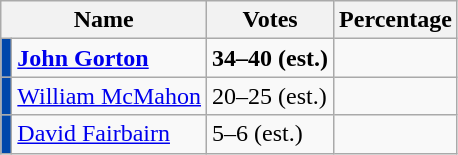<table class="wikitable">
<tr>
<th colspan="2">Name</th>
<th>Votes</th>
<th>Percentage</th>
</tr>
<tr>
<td style="background:#0047AB"></td>
<td><strong><a href='#'>John Gorton</a></strong></td>
<td><strong>34–40 (est.)</strong></td>
<td></td>
</tr>
<tr>
<td style="background:#0047AB"></td>
<td><a href='#'>William McMahon</a></td>
<td>20–25 (est.)</td>
<td></td>
</tr>
<tr>
<td style="background:#0047AB"></td>
<td><a href='#'>David Fairbairn</a></td>
<td>5–6 (est.)</td>
<td></td>
</tr>
</table>
